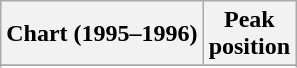<table class="wikitable sortable plainrowheaders" style="text-align:center">
<tr>
<th scope="col">Chart (1995–1996)</th>
<th scope="col">Peak<br> position</th>
</tr>
<tr>
</tr>
<tr>
</tr>
<tr>
</tr>
<tr>
</tr>
</table>
